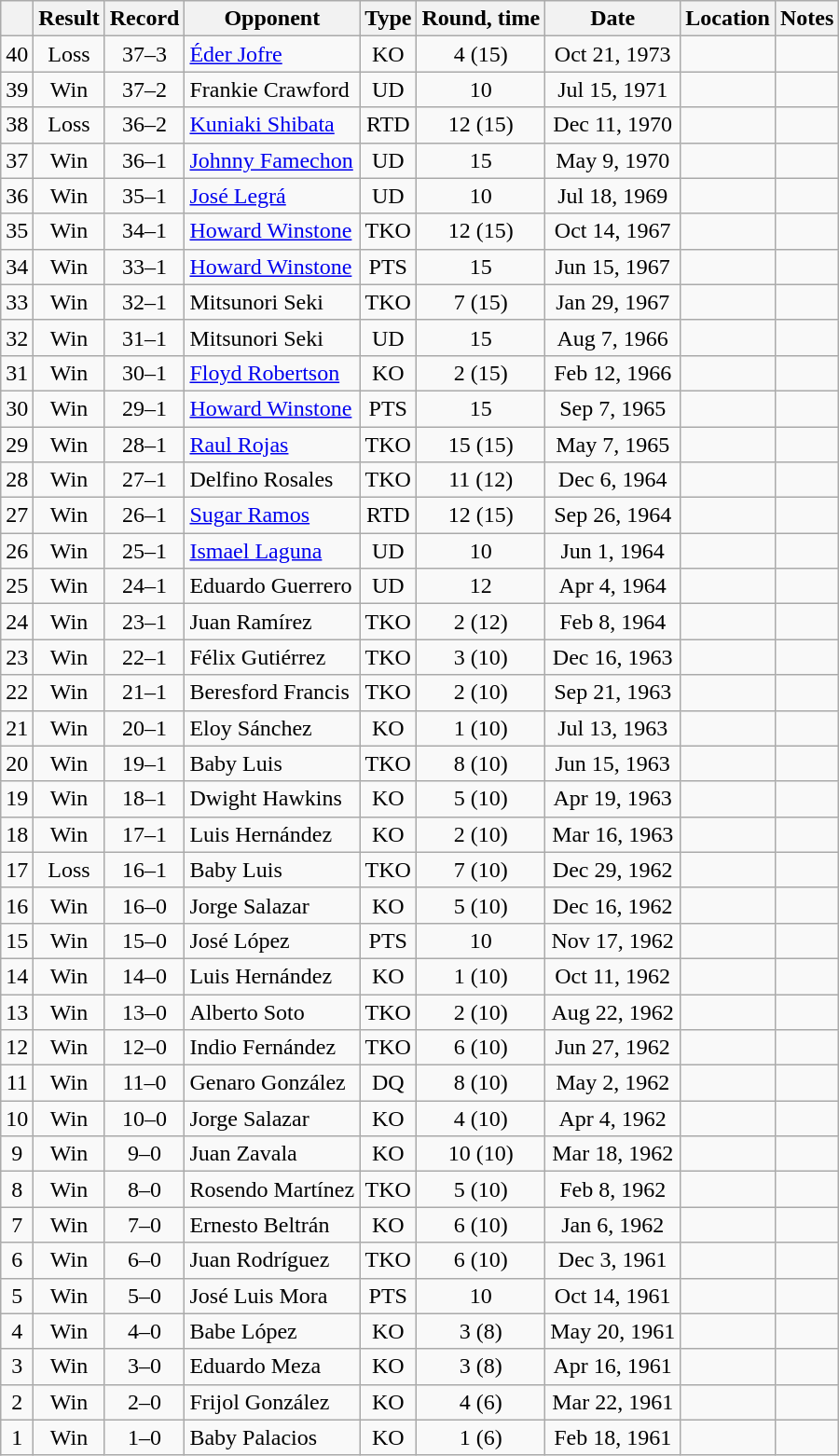<table class=wikitable style=text-align:center>
<tr>
<th></th>
<th>Result</th>
<th>Record</th>
<th>Opponent</th>
<th>Type</th>
<th>Round, time</th>
<th>Date</th>
<th>Location</th>
<th>Notes</th>
</tr>
<tr>
<td>40</td>
<td>Loss</td>
<td>37–3</td>
<td align=left><a href='#'>Éder Jofre</a></td>
<td>KO</td>
<td>4 (15)</td>
<td>Oct 21, 1973</td>
<td align=left></td>
<td align=left></td>
</tr>
<tr>
<td>39</td>
<td>Win</td>
<td>37–2</td>
<td align=left>Frankie Crawford</td>
<td>UD</td>
<td>10</td>
<td>Jul 15, 1971</td>
<td align=left></td>
<td align=left></td>
</tr>
<tr>
<td>38</td>
<td>Loss</td>
<td>36–2</td>
<td align=left><a href='#'>Kuniaki Shibata</a></td>
<td>RTD</td>
<td>12 (15)</td>
<td>Dec 11, 1970</td>
<td align=left></td>
<td align=left></td>
</tr>
<tr>
<td>37</td>
<td>Win</td>
<td>36–1</td>
<td align=left><a href='#'>Johnny Famechon</a></td>
<td>UD</td>
<td>15</td>
<td>May 9, 1970</td>
<td align=left></td>
<td align=left></td>
</tr>
<tr>
<td>36</td>
<td>Win</td>
<td>35–1</td>
<td align=left><a href='#'>José Legrá</a></td>
<td>UD</td>
<td>10</td>
<td>Jul 18, 1969</td>
<td align=left></td>
<td align=left></td>
</tr>
<tr>
<td>35</td>
<td>Win</td>
<td>34–1</td>
<td align=left><a href='#'>Howard Winstone</a></td>
<td>TKO</td>
<td>12 (15)</td>
<td>Oct 14, 1967</td>
<td align=left></td>
<td align=left></td>
</tr>
<tr>
<td>34</td>
<td>Win</td>
<td>33–1</td>
<td align=left><a href='#'>Howard Winstone</a></td>
<td>PTS</td>
<td>15</td>
<td>Jun 15, 1967</td>
<td align=left></td>
<td align=left></td>
</tr>
<tr>
<td>33</td>
<td>Win</td>
<td>32–1</td>
<td align=left>Mitsunori Seki</td>
<td>TKO</td>
<td>7 (15)</td>
<td>Jan 29, 1967</td>
<td align=left></td>
<td align=left></td>
</tr>
<tr>
<td>32</td>
<td>Win</td>
<td>31–1</td>
<td align=left>Mitsunori Seki</td>
<td>UD</td>
<td>15</td>
<td>Aug 7, 1966</td>
<td align=left></td>
<td align=left></td>
</tr>
<tr>
<td>31</td>
<td>Win</td>
<td>30–1</td>
<td align=left><a href='#'>Floyd Robertson</a></td>
<td>KO</td>
<td>2 (15)</td>
<td>Feb 12, 1966</td>
<td align=left></td>
<td align=left></td>
</tr>
<tr>
<td>30</td>
<td>Win</td>
<td>29–1</td>
<td align=left><a href='#'>Howard Winstone</a></td>
<td>PTS</td>
<td>15</td>
<td>Sep 7, 1965</td>
<td align=left></td>
<td align=left></td>
</tr>
<tr>
<td>29</td>
<td>Win</td>
<td>28–1</td>
<td align=left><a href='#'>Raul Rojas</a></td>
<td>TKO</td>
<td>15 (15)</td>
<td>May 7, 1965</td>
<td align=left></td>
<td align=left></td>
</tr>
<tr>
<td>28</td>
<td>Win</td>
<td>27–1</td>
<td align=left>Delfino Rosales</td>
<td>TKO</td>
<td>11 (12)</td>
<td>Dec 6, 1964</td>
<td align=left></td>
<td align=left></td>
</tr>
<tr>
<td>27</td>
<td>Win</td>
<td>26–1</td>
<td align=left><a href='#'>Sugar Ramos</a></td>
<td>RTD</td>
<td>12 (15)</td>
<td>Sep 26, 1964</td>
<td align=left></td>
<td align=left></td>
</tr>
<tr>
<td>26</td>
<td>Win</td>
<td>25–1</td>
<td align=left><a href='#'>Ismael Laguna</a></td>
<td>UD</td>
<td>10</td>
<td>Jun 1, 1964</td>
<td align=left></td>
<td align=left></td>
</tr>
<tr>
<td>25</td>
<td>Win</td>
<td>24–1</td>
<td align=left>Eduardo Guerrero</td>
<td>UD</td>
<td>12</td>
<td>Apr 4, 1964</td>
<td align=left></td>
<td align=left></td>
</tr>
<tr>
<td>24</td>
<td>Win</td>
<td>23–1</td>
<td align=left>Juan Ramírez</td>
<td>TKO</td>
<td>2 (12)</td>
<td>Feb 8, 1964</td>
<td align=left></td>
<td align=left></td>
</tr>
<tr>
<td>23</td>
<td>Win</td>
<td>22–1</td>
<td align=left>Félix Gutiérrez</td>
<td>TKO</td>
<td>3 (10)</td>
<td>Dec 16, 1963</td>
<td align=left></td>
<td align=left></td>
</tr>
<tr>
<td>22</td>
<td>Win</td>
<td>21–1</td>
<td align=left>Beresford Francis</td>
<td>TKO</td>
<td>2 (10)</td>
<td>Sep 21, 1963</td>
<td align=left></td>
<td align=left></td>
</tr>
<tr>
<td>21</td>
<td>Win</td>
<td>20–1</td>
<td align=left>Eloy Sánchez</td>
<td>KO</td>
<td>1 (10)</td>
<td>Jul 13, 1963</td>
<td align=left></td>
<td align=left></td>
</tr>
<tr>
<td>20</td>
<td>Win</td>
<td>19–1</td>
<td align=left>Baby Luis</td>
<td>TKO</td>
<td>8 (10)</td>
<td>Jun 15, 1963</td>
<td align=left></td>
<td align=left></td>
</tr>
<tr>
<td>19</td>
<td>Win</td>
<td>18–1</td>
<td align=left>Dwight Hawkins</td>
<td>KO</td>
<td>5 (10)</td>
<td>Apr 19, 1963</td>
<td align=left></td>
<td align=left></td>
</tr>
<tr>
<td>18</td>
<td>Win</td>
<td>17–1</td>
<td align=left>Luis Hernández</td>
<td>KO</td>
<td>2 (10)</td>
<td>Mar 16, 1963</td>
<td align=left></td>
<td align=left></td>
</tr>
<tr>
<td>17</td>
<td>Loss</td>
<td>16–1</td>
<td align=left>Baby Luis</td>
<td>TKO</td>
<td>7 (10)</td>
<td>Dec 29, 1962</td>
<td align=left></td>
<td align=left></td>
</tr>
<tr>
<td>16</td>
<td>Win</td>
<td>16–0</td>
<td align=left>Jorge Salazar</td>
<td>KO</td>
<td>5 (10)</td>
<td>Dec 16, 1962</td>
<td align=left></td>
<td align=left></td>
</tr>
<tr>
<td>15</td>
<td>Win</td>
<td>15–0</td>
<td align=left>José López</td>
<td>PTS</td>
<td>10</td>
<td>Nov 17, 1962</td>
<td align=left></td>
<td align=left></td>
</tr>
<tr>
<td>14</td>
<td>Win</td>
<td>14–0</td>
<td align=left>Luis Hernández</td>
<td>KO</td>
<td>1 (10)</td>
<td>Oct 11, 1962</td>
<td align=left></td>
<td align=left></td>
</tr>
<tr>
<td>13</td>
<td>Win</td>
<td>13–0</td>
<td align=left>Alberto Soto</td>
<td>TKO</td>
<td>2 (10)</td>
<td>Aug 22, 1962</td>
<td align=left></td>
<td align=left></td>
</tr>
<tr>
<td>12</td>
<td>Win</td>
<td>12–0</td>
<td align=left>Indio Fernández</td>
<td>TKO</td>
<td>6 (10)</td>
<td>Jun 27, 1962</td>
<td align=left></td>
<td align=left></td>
</tr>
<tr>
<td>11</td>
<td>Win</td>
<td>11–0</td>
<td align=left>Genaro González</td>
<td>DQ</td>
<td>8 (10)</td>
<td>May 2, 1962</td>
<td align=left></td>
<td align=left></td>
</tr>
<tr>
<td>10</td>
<td>Win</td>
<td>10–0</td>
<td align=left>Jorge Salazar</td>
<td>KO</td>
<td>4 (10)</td>
<td>Apr 4, 1962</td>
<td align=left></td>
<td align=left></td>
</tr>
<tr>
<td>9</td>
<td>Win</td>
<td>9–0</td>
<td align=left>Juan Zavala</td>
<td>KO</td>
<td>10 (10)</td>
<td>Mar 18, 1962</td>
<td align=left></td>
<td align=left></td>
</tr>
<tr>
<td>8</td>
<td>Win</td>
<td>8–0</td>
<td align=left>Rosendo Martínez</td>
<td>TKO</td>
<td>5 (10)</td>
<td>Feb 8, 1962</td>
<td align=left></td>
<td align=left></td>
</tr>
<tr>
<td>7</td>
<td>Win</td>
<td>7–0</td>
<td align=left>Ernesto Beltrán</td>
<td>KO</td>
<td>6 (10)</td>
<td>Jan 6, 1962</td>
<td align=left></td>
<td align=left></td>
</tr>
<tr>
<td>6</td>
<td>Win</td>
<td>6–0</td>
<td align=left>Juan Rodríguez</td>
<td>TKO</td>
<td>6 (10)</td>
<td>Dec 3, 1961</td>
<td align=left></td>
<td align=left></td>
</tr>
<tr>
<td>5</td>
<td>Win</td>
<td>5–0</td>
<td align=left>José Luis Mora</td>
<td>PTS</td>
<td>10</td>
<td>Oct 14, 1961</td>
<td align=left></td>
<td align=left></td>
</tr>
<tr>
<td>4</td>
<td>Win</td>
<td>4–0</td>
<td align=left>Babe López</td>
<td>KO</td>
<td>3 (8)</td>
<td>May 20, 1961</td>
<td align=left></td>
<td align=left></td>
</tr>
<tr>
<td>3</td>
<td>Win</td>
<td>3–0</td>
<td align=left>Eduardo Meza</td>
<td>KO</td>
<td>3 (8)</td>
<td>Apr 16, 1961</td>
<td align=left></td>
<td align=left></td>
</tr>
<tr>
<td>2</td>
<td>Win</td>
<td>2–0</td>
<td align=left>Frijol González</td>
<td>KO</td>
<td>4 (6)</td>
<td>Mar 22, 1961</td>
<td align=left></td>
<td align=left></td>
</tr>
<tr>
<td>1</td>
<td>Win</td>
<td>1–0</td>
<td align=left>Baby Palacios</td>
<td>KO</td>
<td>1 (6)</td>
<td>Feb 18, 1961</td>
<td align=left></td>
<td align=left></td>
</tr>
</table>
